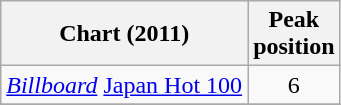<table class="wikitable sortable">
<tr>
<th align="left">Chart (2011)</th>
<th style="text-align:center;">Peak<br>position</th>
</tr>
<tr>
<td><em><a href='#'>Billboard</a></em> <a href='#'>Japan Hot 100</a></td>
<td align="center">6</td>
</tr>
<tr>
</tr>
</table>
